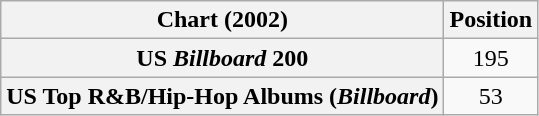<table class="wikitable sortable plainrowheaders" style="text-align:center">
<tr>
<th scope="col">Chart (2002)</th>
<th scope="col">Position</th>
</tr>
<tr>
<th scope="row">US <em>Billboard</em> 200</th>
<td>195</td>
</tr>
<tr>
<th scope="row">US Top R&B/Hip-Hop Albums (<em>Billboard</em>)</th>
<td>53</td>
</tr>
</table>
